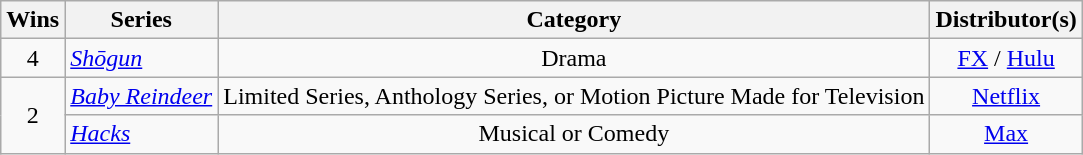<table class="wikitable">
<tr>
<th>Wins</th>
<th>Series</th>
<th>Category</th>
<th>Distributor(s)</th>
</tr>
<tr>
<td style="text-align:center">4</td>
<td><em><a href='#'>Shōgun</a></em></td>
<td style="text-align:center">Drama</td>
<td style="text-align:center"><a href='#'>FX</a> / <a href='#'>Hulu</a></td>
</tr>
<tr>
<td style="text-align:center" rowspan="2">2</td>
<td><em><a href='#'>Baby Reindeer</a></em></td>
<td style="text-align:center">Limited Series, Anthology Series, or Motion Picture Made for Television</td>
<td style="text-align:center"><a href='#'>Netflix</a></td>
</tr>
<tr>
<td><em><a href='#'>Hacks</a></em></td>
<td style="text-align:center">Musical or Comedy</td>
<td style="text-align:center"><a href='#'>Max</a></td>
</tr>
</table>
